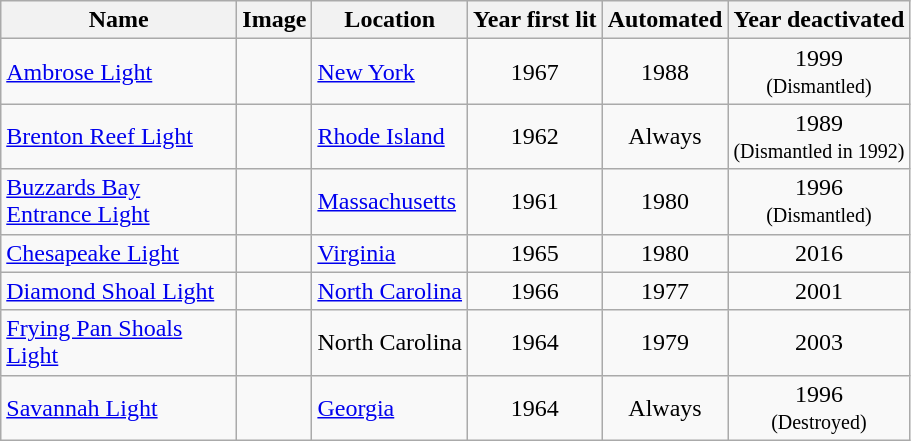<table class="wikitable sortable">
<tr>
<th style="width:150px;">Name</th>
<th scope="col" class="unsortable">Image</th>
<th>Location</th>
<th>Year first lit</th>
<th>Automated</th>
<th>Year deactivated</th>
</tr>
<tr>
<td><a href='#'>Ambrose Light</a></td>
<td></td>
<td><a href='#'>New York</a></td>
<td style="text-align: center;">1967</td>
<td style="text-align: center;">1988</td>
<td style="text-align: center;">1999<br><small>(Dismantled)</small></td>
</tr>
<tr>
<td><a href='#'>Brenton Reef Light</a></td>
<td></td>
<td><a href='#'>Rhode Island</a></td>
<td style="text-align: center;">1962</td>
<td style="text-align: center;">Always</td>
<td style="text-align: center;">1989<br><small>(Dismantled in 1992)</small></td>
</tr>
<tr>
<td><a href='#'>Buzzards Bay Entrance Light</a></td>
<td></td>
<td><a href='#'>Massachusetts</a></td>
<td style="text-align: center;">1961</td>
<td style="text-align: center;">1980</td>
<td style="text-align: center;">1996<br><small>(Dismantled)</small></td>
</tr>
<tr>
<td><a href='#'>Chesapeake Light</a></td>
<td></td>
<td><a href='#'>Virginia</a></td>
<td style="text-align: center;">1965</td>
<td style="text-align: center;">1980</td>
<td style="text-align: center;">2016</td>
</tr>
<tr>
<td><a href='#'>Diamond Shoal Light</a></td>
<td></td>
<td><a href='#'>North Carolina</a></td>
<td style="text-align: center;">1966</td>
<td style="text-align: center;">1977</td>
<td style="text-align: center;">2001</td>
</tr>
<tr>
<td><a href='#'>Frying Pan Shoals Light</a></td>
<td></td>
<td>North Carolina</td>
<td style="text-align: center;">1964</td>
<td style="text-align: center;">1979</td>
<td style="text-align: center;">2003</td>
</tr>
<tr>
<td><a href='#'>Savannah Light</a></td>
<td></td>
<td><a href='#'>Georgia</a></td>
<td style="text-align: center;">1964</td>
<td style="text-align: center;">Always</td>
<td style="text-align: center;">1996<br><small>(Destroyed)</small></td>
</tr>
</table>
